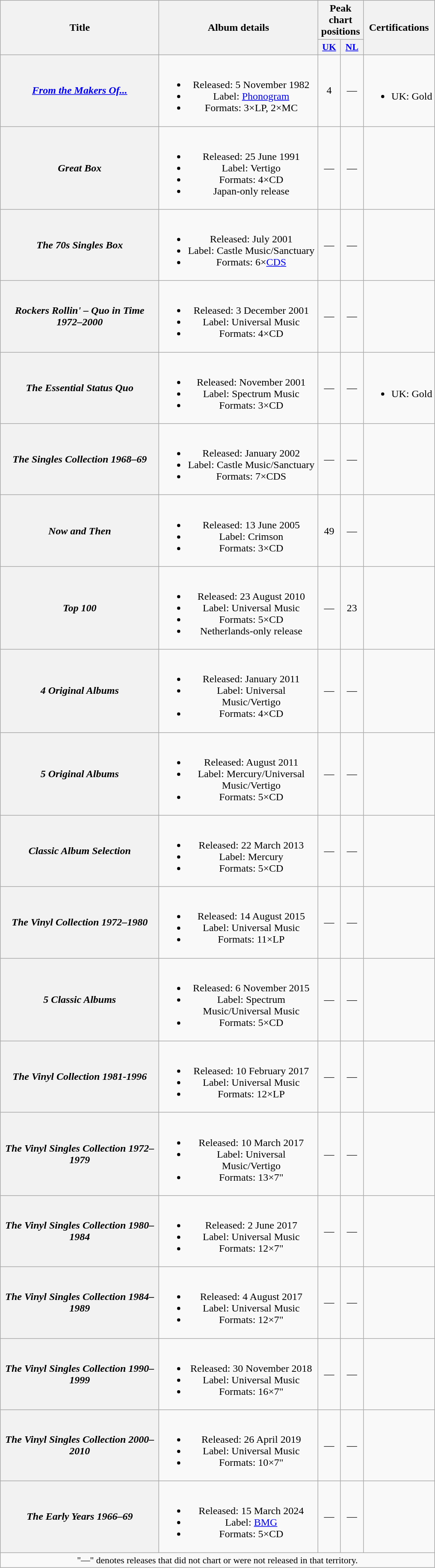<table class="wikitable plainrowheaders" style="text-align:center;">
<tr>
<th rowspan="2" scope="col" style="width:15em;">Title</th>
<th rowspan="2" scope="col" style="width:15em;">Album details</th>
<th colspan="2">Peak chart positions</th>
<th rowspan="2">Certifications</th>
</tr>
<tr>
<th scope="col" style="width:2em;font-size:90%;"><a href='#'>UK</a><br></th>
<th scope="col" style="width:2em;font-size:90%;"><a href='#'>NL</a><br></th>
</tr>
<tr>
<th scope="row"><em><a href='#'>From the Makers Of...</a></em></th>
<td><br><ul><li>Released: 5 November 1982</li><li>Label: <a href='#'>Phonogram</a></li><li>Formats: 3×LP, 2×MC</li></ul></td>
<td>4</td>
<td>—</td>
<td><br><ul><li>UK: Gold</li></ul></td>
</tr>
<tr>
<th scope="row"><em>Great Box</em></th>
<td><br><ul><li>Released: 25 June 1991</li><li>Label: Vertigo</li><li>Formats: 4×CD</li><li>Japan-only release</li></ul></td>
<td>—</td>
<td>—</td>
<td></td>
</tr>
<tr>
<th scope="row"><em>The 70s Singles Box</em></th>
<td><br><ul><li>Released: July 2001</li><li>Label: Castle Music/Sanctuary</li><li>Formats: 6×<a href='#'>CDS</a></li></ul></td>
<td>—</td>
<td>—</td>
<td></td>
</tr>
<tr>
<th scope="row"><em>Rockers Rollin' – Quo in Time 1972–2000</em></th>
<td><br><ul><li>Released: 3 December 2001</li><li>Label: Universal Music</li><li>Formats: 4×CD</li></ul></td>
<td>—</td>
<td>—</td>
<td></td>
</tr>
<tr>
<th scope="row"><em>The Essential Status Quo</em></th>
<td><br><ul><li>Released: November 2001</li><li>Label: Spectrum Music</li><li>Formats: 3×CD</li></ul></td>
<td>—</td>
<td>—</td>
<td><br><ul><li>UK: Gold</li></ul></td>
</tr>
<tr>
<th scope="row"><em>The Singles Collection 1968–69</em></th>
<td><br><ul><li>Released: January 2002</li><li>Label: Castle Music/Sanctuary</li><li>Formats: 7×CDS</li></ul></td>
<td>—</td>
<td>—</td>
<td></td>
</tr>
<tr>
<th scope="row"><em>Now and Then</em></th>
<td><br><ul><li>Released: 13 June 2005</li><li>Label: Crimson</li><li>Formats: 3×CD</li></ul></td>
<td>49</td>
<td>—</td>
<td></td>
</tr>
<tr>
<th scope="row"><em>Top 100</em></th>
<td><br><ul><li>Released: 23 August 2010</li><li>Label: Universal Music</li><li>Formats: 5×CD</li><li>Netherlands-only release</li></ul></td>
<td>—</td>
<td>23</td>
<td></td>
</tr>
<tr>
<th scope="row"><em>4 Original Albums</em></th>
<td><br><ul><li>Released: January 2011</li><li>Label: Universal Music/Vertigo</li><li>Formats: 4×CD</li></ul></td>
<td>—</td>
<td>—</td>
<td></td>
</tr>
<tr>
<th scope="row"><em>5 Original Albums</em></th>
<td><br><ul><li>Released: August 2011</li><li>Label: Mercury/Universal Music/Vertigo</li><li>Formats: 5×CD</li></ul></td>
<td>—</td>
<td>—</td>
<td></td>
</tr>
<tr>
<th scope="row"><em>Classic Album Selection</em></th>
<td><br><ul><li>Released: 22 March 2013</li><li>Label: Mercury</li><li>Formats: 5×CD</li></ul></td>
<td>—</td>
<td>—</td>
<td></td>
</tr>
<tr>
<th scope="row"><em>The Vinyl Collection 1972–1980</em></th>
<td><br><ul><li>Released: 14 August 2015</li><li>Label: Universal Music</li><li>Formats: 11×LP</li></ul></td>
<td>—</td>
<td>—</td>
<td></td>
</tr>
<tr>
<th scope="row"><em>5 Classic Albums</em></th>
<td><br><ul><li>Released: 6 November 2015</li><li>Label: Spectrum Music/Universal Music</li><li>Formats: 5×CD</li></ul></td>
<td>—</td>
<td>—</td>
<td></td>
</tr>
<tr>
<th scope="row"><em>The Vinyl Collection 1981-1996</em></th>
<td><br><ul><li>Released: 10 February 2017</li><li>Label: Universal Music</li><li>Formats: 12×LP</li></ul></td>
<td>—</td>
<td>—</td>
<td></td>
</tr>
<tr>
<th scope="row"><em>The Vinyl Singles Collection 1972–1979</em></th>
<td><br><ul><li>Released: 10 March 2017</li><li>Label: Universal Music/Vertigo</li><li>Formats: 13×7"</li></ul></td>
<td>—</td>
<td>—</td>
<td></td>
</tr>
<tr>
<th scope="row"><em>The Vinyl Singles Collection 1980–1984</em></th>
<td><br><ul><li>Released: 2 June 2017</li><li>Label: Universal Music</li><li>Formats: 12×7"</li></ul></td>
<td>—</td>
<td>—</td>
<td></td>
</tr>
<tr>
<th scope="row"><em>The Vinyl Singles Collection 1984–1989</em></th>
<td><br><ul><li>Released: 4 August 2017</li><li>Label: Universal Music</li><li>Formats: 12×7"</li></ul></td>
<td>—</td>
<td>—</td>
<td></td>
</tr>
<tr>
<th scope="row"><em>The Vinyl Singles Collection 1990–1999</em></th>
<td><br><ul><li>Released: 30 November 2018</li><li>Label: Universal Music</li><li>Formats: 16×7"</li></ul></td>
<td>—</td>
<td>—</td>
<td></td>
</tr>
<tr>
<th scope="row"><em>The Vinyl Singles Collection 2000–2010</em></th>
<td><br><ul><li>Released: 26 April 2019</li><li>Label: Universal Music</li><li>Formats: 10×7"</li></ul></td>
<td>—</td>
<td>—</td>
<td></td>
</tr>
<tr>
<th scope="row"><em>The Early Years 1966–69</em></th>
<td><br><ul><li>Released: 15 March 2024</li><li>Label: <a href='#'>BMG</a></li><li>Formats: 5×CD</li></ul></td>
<td>—</td>
<td>—</td>
<td></td>
</tr>
<tr>
<td colspan="5" style="font-size:90%">"—" denotes releases that did not chart or were not released in that territory.</td>
</tr>
</table>
